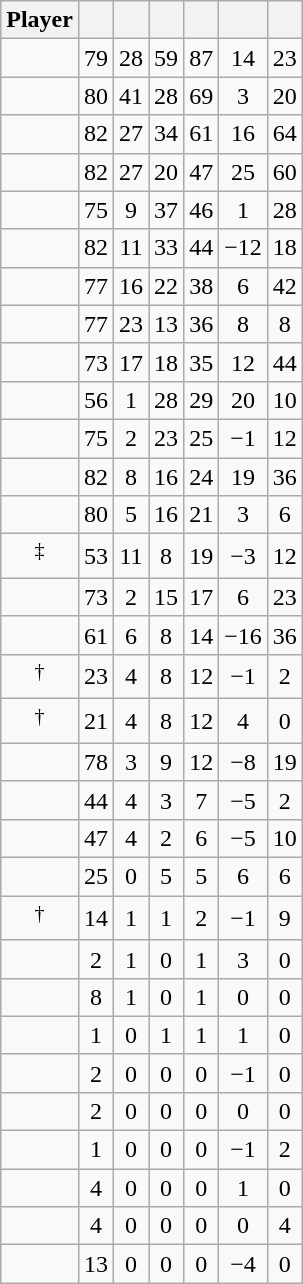<table class="wikitable sortable" style="text-align:center;">
<tr>
<th>Player</th>
<th></th>
<th></th>
<th></th>
<th></th>
<th data-sort-type="number"></th>
<th></th>
</tr>
<tr>
<td></td>
<td>79</td>
<td>28</td>
<td>59</td>
<td>87</td>
<td>14</td>
<td>23</td>
</tr>
<tr>
<td></td>
<td>80</td>
<td>41</td>
<td>28</td>
<td>69</td>
<td>3</td>
<td>20</td>
</tr>
<tr>
<td></td>
<td>82</td>
<td>27</td>
<td>34</td>
<td>61</td>
<td>16</td>
<td>64</td>
</tr>
<tr>
<td></td>
<td>82</td>
<td>27</td>
<td>20</td>
<td>47</td>
<td>25</td>
<td>60</td>
</tr>
<tr>
<td></td>
<td>75</td>
<td>9</td>
<td>37</td>
<td>46</td>
<td>1</td>
<td>28</td>
</tr>
<tr>
<td></td>
<td>82</td>
<td>11</td>
<td>33</td>
<td>44</td>
<td>−12</td>
<td>18</td>
</tr>
<tr>
<td></td>
<td>77</td>
<td>16</td>
<td>22</td>
<td>38</td>
<td>6</td>
<td>42</td>
</tr>
<tr>
<td></td>
<td>77</td>
<td>23</td>
<td>13</td>
<td>36</td>
<td>8</td>
<td>8</td>
</tr>
<tr>
<td></td>
<td>73</td>
<td>17</td>
<td>18</td>
<td>35</td>
<td>12</td>
<td>44</td>
</tr>
<tr>
<td></td>
<td>56</td>
<td>1</td>
<td>28</td>
<td>29</td>
<td>20</td>
<td>10</td>
</tr>
<tr>
<td></td>
<td>75</td>
<td>2</td>
<td>23</td>
<td>25</td>
<td>−1</td>
<td>12</td>
</tr>
<tr>
<td></td>
<td>82</td>
<td>8</td>
<td>16</td>
<td>24</td>
<td>19</td>
<td>36</td>
</tr>
<tr>
<td></td>
<td>80</td>
<td>5</td>
<td>16</td>
<td>21</td>
<td>3</td>
<td>6</td>
</tr>
<tr>
<td><sup>‡</sup></td>
<td>53</td>
<td>11</td>
<td>8</td>
<td>19</td>
<td>−3</td>
<td>12</td>
</tr>
<tr>
<td></td>
<td>73</td>
<td>2</td>
<td>15</td>
<td>17</td>
<td>6</td>
<td>23</td>
</tr>
<tr>
<td></td>
<td>61</td>
<td>6</td>
<td>8</td>
<td>14</td>
<td>−16</td>
<td>36</td>
</tr>
<tr>
<td><sup>†</sup></td>
<td>23</td>
<td>4</td>
<td>8</td>
<td>12</td>
<td>−1</td>
<td>2</td>
</tr>
<tr>
<td><sup>†</sup></td>
<td>21</td>
<td>4</td>
<td>8</td>
<td>12</td>
<td>4</td>
<td>0</td>
</tr>
<tr>
<td></td>
<td>78</td>
<td>3</td>
<td>9</td>
<td>12</td>
<td>−8</td>
<td>19</td>
</tr>
<tr>
<td></td>
<td>44</td>
<td>4</td>
<td>3</td>
<td>7</td>
<td>−5</td>
<td>2</td>
</tr>
<tr>
<td></td>
<td>47</td>
<td>4</td>
<td>2</td>
<td>6</td>
<td>−5</td>
<td>10</td>
</tr>
<tr>
<td></td>
<td>25</td>
<td>0</td>
<td>5</td>
<td>5</td>
<td>6</td>
<td>6</td>
</tr>
<tr>
<td><sup>†</sup></td>
<td>14</td>
<td>1</td>
<td>1</td>
<td>2</td>
<td>−1</td>
<td>9</td>
</tr>
<tr>
<td></td>
<td>2</td>
<td>1</td>
<td>0</td>
<td>1</td>
<td>3</td>
<td>0</td>
</tr>
<tr>
<td></td>
<td>8</td>
<td>1</td>
<td>0</td>
<td>1</td>
<td>0</td>
<td>0</td>
</tr>
<tr>
<td></td>
<td>1</td>
<td>0</td>
<td>1</td>
<td>1</td>
<td>1</td>
<td>0</td>
</tr>
<tr>
<td></td>
<td>2</td>
<td>0</td>
<td>0</td>
<td>0</td>
<td>−1</td>
<td>0</td>
</tr>
<tr>
<td></td>
<td>2</td>
<td>0</td>
<td>0</td>
<td>0</td>
<td>0</td>
<td>0</td>
</tr>
<tr>
<td></td>
<td>1</td>
<td>0</td>
<td>0</td>
<td>0</td>
<td>−1</td>
<td>2</td>
</tr>
<tr>
<td></td>
<td>4</td>
<td>0</td>
<td>0</td>
<td>0</td>
<td>1</td>
<td>0</td>
</tr>
<tr>
<td></td>
<td>4</td>
<td>0</td>
<td>0</td>
<td>0</td>
<td>0</td>
<td>4</td>
</tr>
<tr>
<td></td>
<td>13</td>
<td>0</td>
<td>0</td>
<td>0</td>
<td>−4</td>
<td>0</td>
</tr>
</table>
